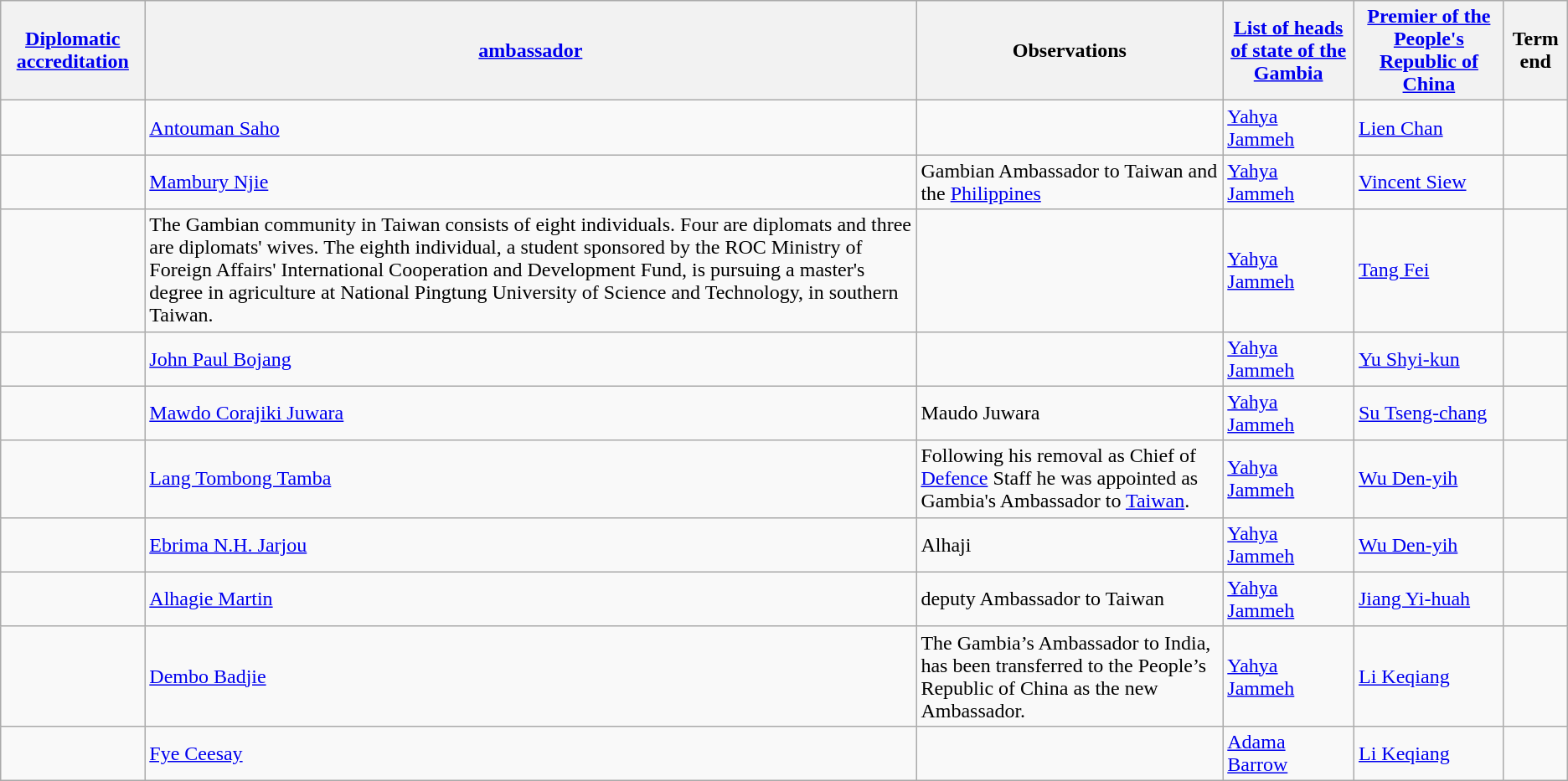<table class="wikitable sortable">
<tr>
<th><a href='#'>Diplomatic accreditation</a></th>
<th><a href='#'>ambassador</a></th>
<th>Observations</th>
<th><a href='#'>List of heads of state of the Gambia</a></th>
<th><a href='#'>Premier of the People's Republic of China</a></th>
<th>Term end</th>
</tr>
<tr>
<td></td>
<td><a href='#'>Antouman Saho</a></td>
<td></td>
<td><a href='#'>Yahya Jammeh</a></td>
<td><a href='#'>Lien Chan</a></td>
<td></td>
</tr>
<tr>
<td></td>
<td><a href='#'>Mambury Njie</a></td>
<td>Gambian Ambassador to Taiwan and the <a href='#'>Philippines</a></td>
<td><a href='#'>Yahya Jammeh</a></td>
<td><a href='#'>Vincent Siew</a></td>
<td></td>
</tr>
<tr>
<td></td>
<td>The Gambian community in Taiwan consists of eight individuals. Four are diplomats and three are diplomats' wives. The eighth individual, a student sponsored by the ROC Ministry of Foreign Affairs' International Cooperation and Development Fund, is pursuing a master's degree in agriculture at National Pingtung University of Science and Technology, in southern Taiwan.</td>
<td></td>
<td><a href='#'>Yahya Jammeh</a></td>
<td><a href='#'>Tang Fei</a></td>
<td></td>
</tr>
<tr>
<td></td>
<td><a href='#'>John Paul Bojang</a></td>
<td></td>
<td><a href='#'>Yahya Jammeh</a></td>
<td><a href='#'>Yu Shyi-kun</a></td>
<td></td>
</tr>
<tr>
<td></td>
<td><a href='#'>Mawdo Corajiki Juwara</a></td>
<td>Maudo Juwara</td>
<td><a href='#'>Yahya Jammeh</a></td>
<td><a href='#'>Su Tseng-chang</a></td>
<td></td>
</tr>
<tr>
<td></td>
<td><a href='#'>Lang Tombong Tamba</a></td>
<td>Following his removal as Chief of <a href='#'>Defence</a> Staff he was appointed as Gambia's Ambassador to <a href='#'>Taiwan</a>.</td>
<td><a href='#'>Yahya Jammeh</a></td>
<td><a href='#'>Wu Den-yih</a></td>
<td></td>
</tr>
<tr>
<td></td>
<td><a href='#'>Ebrima N.H. Jarjou</a></td>
<td>Alhaji </td>
<td><a href='#'>Yahya Jammeh</a></td>
<td><a href='#'>Wu Den-yih</a></td>
<td></td>
</tr>
<tr>
<td></td>
<td><a href='#'>Alhagie Martin</a></td>
<td>deputy Ambassador to Taiwan</td>
<td><a href='#'>Yahya Jammeh</a></td>
<td><a href='#'>Jiang Yi-huah</a></td>
<td></td>
</tr>
<tr>
<td></td>
<td><a href='#'>Dembo Badjie</a></td>
<td>The Gambia’s Ambassador to India, has been transferred to the People’s Republic of China as the new Ambassador.</td>
<td><a href='#'>Yahya Jammeh</a></td>
<td><a href='#'>Li Keqiang</a></td>
<td></td>
</tr>
<tr>
<td></td>
<td><a href='#'>Fye Ceesay</a></td>
<td></td>
<td><a href='#'>Adama Barrow</a></td>
<td><a href='#'>Li Keqiang</a></td>
<td></td>
</tr>
</table>
